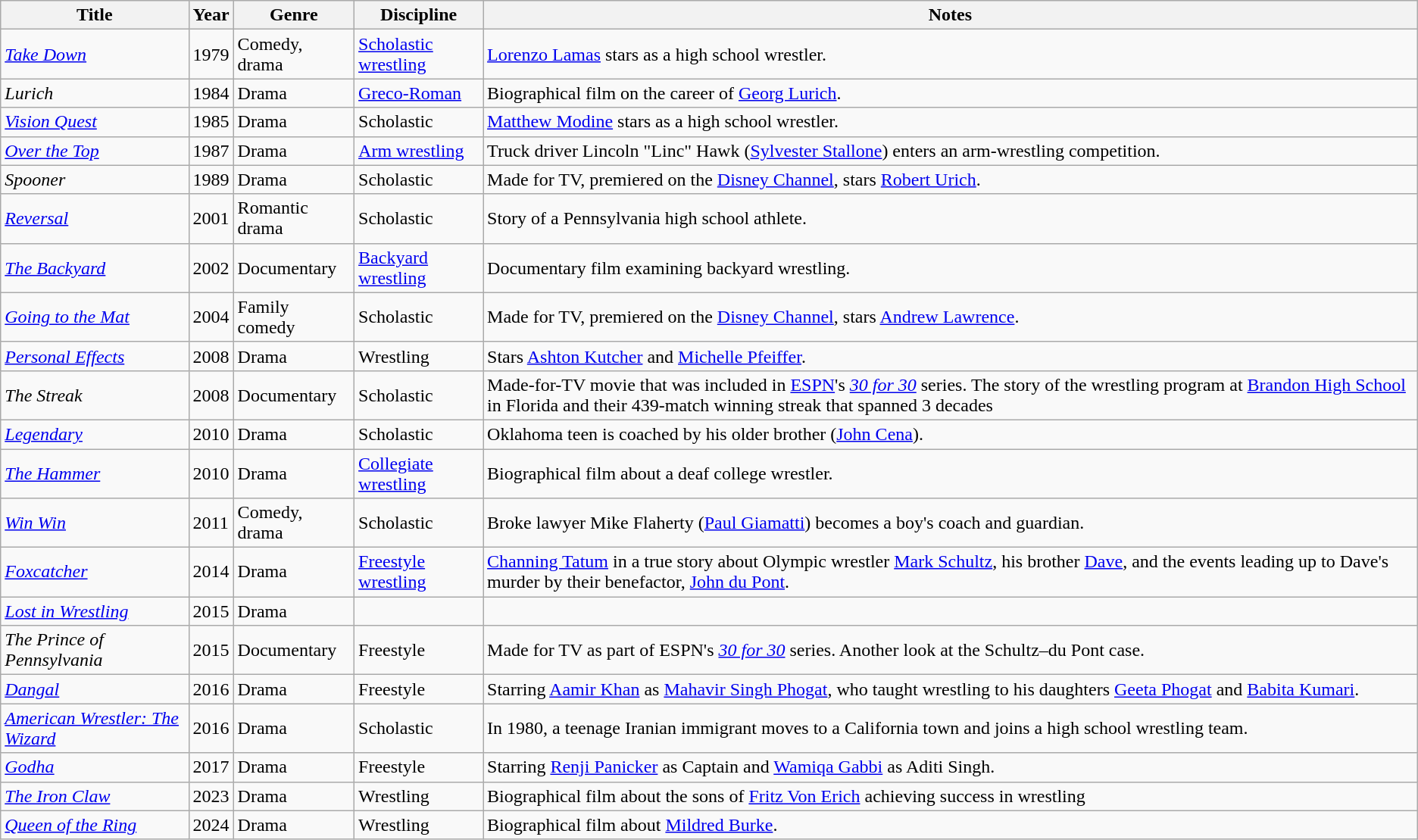<table class="wikitable sortable">
<tr>
<th>Title</th>
<th>Year</th>
<th>Genre</th>
<th>Discipline</th>
<th>Notes</th>
</tr>
<tr>
<td><em><a href='#'>Take Down</a></em></td>
<td>1979</td>
<td>Comedy, drama</td>
<td><a href='#'>Scholastic wrestling</a></td>
<td><a href='#'>Lorenzo Lamas</a> stars as a high school wrestler.</td>
</tr>
<tr>
<td><em>Lurich</em></td>
<td>1984</td>
<td>Drama</td>
<td><a href='#'>Greco-Roman</a></td>
<td>Biographical film on the career of <a href='#'>Georg Lurich</a>.</td>
</tr>
<tr>
<td><em><a href='#'>Vision Quest</a></em></td>
<td>1985</td>
<td>Drama</td>
<td>Scholastic</td>
<td><a href='#'>Matthew Modine</a> stars as a high school wrestler.</td>
</tr>
<tr>
<td><em><a href='#'>Over the Top</a></em></td>
<td>1987</td>
<td>Drama</td>
<td><a href='#'>Arm wrestling</a></td>
<td>Truck driver Lincoln "Linc" Hawk (<a href='#'>Sylvester Stallone</a>) enters an arm-wrestling competition.</td>
</tr>
<tr>
<td><em>Spooner</em></td>
<td>1989</td>
<td>Drama</td>
<td>Scholastic</td>
<td>Made for TV, premiered on the <a href='#'>Disney Channel</a>, stars <a href='#'>Robert Urich</a>.</td>
</tr>
<tr>
<td><em><a href='#'>Reversal</a></em></td>
<td>2001</td>
<td>Romantic drama</td>
<td>Scholastic</td>
<td>Story of a Pennsylvania high school athlete.</td>
</tr>
<tr>
<td><em><a href='#'>The Backyard</a></em></td>
<td>2002</td>
<td>Documentary</td>
<td><a href='#'>Backyard wrestling</a></td>
<td>Documentary film examining backyard wrestling.</td>
</tr>
<tr>
<td><em><a href='#'>Going to the Mat</a></em></td>
<td>2004</td>
<td>Family comedy</td>
<td>Scholastic</td>
<td>Made for TV, premiered on the <a href='#'>Disney Channel</a>, stars <a href='#'>Andrew Lawrence</a>.</td>
</tr>
<tr>
<td><em><a href='#'>Personal Effects</a></em></td>
<td>2008</td>
<td>Drama</td>
<td>Wrestling</td>
<td>Stars <a href='#'>Ashton Kutcher</a> and <a href='#'>Michelle Pfeiffer</a>.</td>
</tr>
<tr>
<td><em>The Streak</em></td>
<td>2008</td>
<td>Documentary</td>
<td>Scholastic</td>
<td>Made-for-TV movie that was included in <a href='#'>ESPN</a>'s <em><a href='#'>30 for 30</a></em> series. The story of the wrestling program at <a href='#'>Brandon High School</a> in Florida and their 439-match winning streak that spanned 3 decades</td>
</tr>
<tr>
<td><em><a href='#'>Legendary</a></em></td>
<td>2010</td>
<td>Drama</td>
<td>Scholastic</td>
<td>Oklahoma teen is coached by his older brother (<a href='#'>John Cena</a>).</td>
</tr>
<tr>
<td><em><a href='#'>The Hammer</a></em></td>
<td>2010</td>
<td>Drama</td>
<td><a href='#'>Collegiate wrestling</a></td>
<td>Biographical film about a deaf college wrestler.</td>
</tr>
<tr>
<td><em><a href='#'>Win Win</a></em></td>
<td>2011</td>
<td>Comedy, drama</td>
<td>Scholastic</td>
<td>Broke lawyer Mike Flaherty (<a href='#'>Paul Giamatti</a>) becomes a boy's coach and guardian.</td>
</tr>
<tr>
<td><em><a href='#'>Foxcatcher</a></em></td>
<td>2014</td>
<td>Drama</td>
<td><a href='#'>Freestyle wrestling</a></td>
<td><a href='#'>Channing Tatum</a> in a true story about Olympic wrestler <a href='#'>Mark Schultz</a>, his brother <a href='#'>Dave</a>, and the events leading up to Dave's murder by their benefactor, <a href='#'>John du Pont</a>.</td>
</tr>
<tr>
<td><em><a href='#'>Lost in Wrestling</a></em></td>
<td>2015</td>
<td>Drama</td>
<td></td>
<td></td>
</tr>
<tr>
<td><em>The Prince of Pennsylvania</em></td>
<td>2015</td>
<td>Documentary</td>
<td>Freestyle</td>
<td>Made for TV as part of ESPN's <em><a href='#'>30 for 30</a></em> series. Another look at the Schultz–du Pont case.</td>
</tr>
<tr>
<td><em><a href='#'>Dangal</a></em></td>
<td>2016</td>
<td>Drama</td>
<td>Freestyle</td>
<td>Starring <a href='#'>Aamir Khan</a> as <a href='#'>Mahavir Singh Phogat</a>, who taught wrestling to his daughters <a href='#'>Geeta Phogat</a> and <a href='#'>Babita Kumari</a>.</td>
</tr>
<tr>
<td><em><a href='#'>American Wrestler: The Wizard</a></em></td>
<td>2016</td>
<td>Drama</td>
<td>Scholastic</td>
<td>In 1980, a teenage Iranian immigrant moves to a California town and joins a high school wrestling team.</td>
</tr>
<tr>
<td><em><a href='#'>Godha</a></em></td>
<td>2017</td>
<td>Drama</td>
<td>Freestyle</td>
<td>Starring <a href='#'>Renji Panicker</a> as Captain and <a href='#'>Wamiqa Gabbi</a> as Aditi Singh.</td>
</tr>
<tr>
<td><em><a href='#'>The Iron Claw</a></em></td>
<td>2023</td>
<td>Drama</td>
<td>Wrestling</td>
<td>Biographical film about the sons of <a href='#'>Fritz Von Erich</a> achieving success in wrestling</td>
</tr>
<tr>
<td><em><a href='#'>Queen of the Ring</a></em></td>
<td>2024</td>
<td>Drama</td>
<td>Wrestling</td>
<td>Biographical film about <a href='#'>Mildred Burke</a>.</td>
</tr>
</table>
